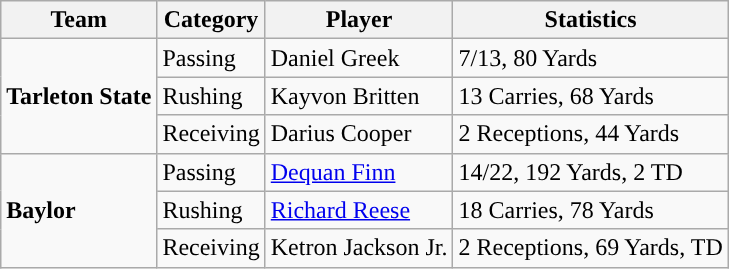<table class="wikitable" style="float: right;">
<tr>
<th>Team</th>
<th>Category</th>
<th>Player</th>
<th>Statistics</th>
</tr>
<tr>
<td rowspan=3><strong>Tarleton State</strong></td>
<td>Passing</td>
<td>Daniel Greek</td>
<td>7/13, 80 Yards</td>
</tr>
<tr>
<td>Rushing</td>
<td>Kayvon Britten</td>
<td>13 Carries, 68 Yards</td>
</tr>
<tr>
<td>Receiving</td>
<td>Darius Cooper</td>
<td>2 Receptions, 44 Yards</td>
</tr>
<tr>
<td rowspan=3><strong>Baylor</strong></td>
<td>Passing</td>
<td><a href='#'>Dequan Finn</a></td>
<td>14/22, 192 Yards, 2 TD</td>
</tr>
<tr>
<td>Rushing</td>
<td><a href='#'>Richard Reese</a></td>
<td>18 Carries, 78 Yards</td>
</tr>
<tr>
<td>Receiving</td>
<td>Ketron Jackson Jr.</td>
<td>2 Receptions, 69 Yards, TD</td>
</tr>
</table>
